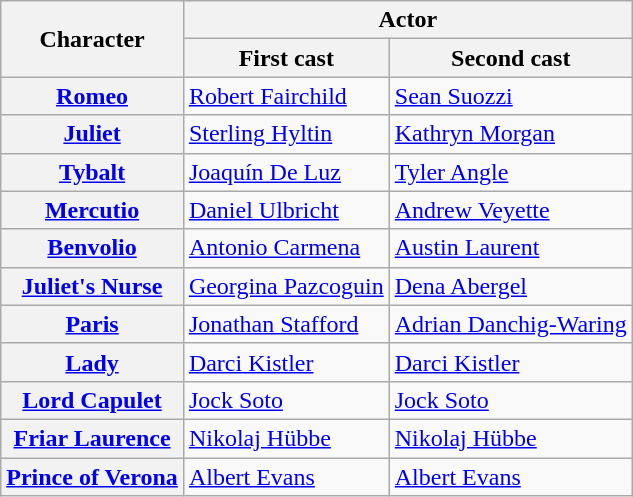<table class="wikitable">
<tr>
<th scope="col" rowspan="2">Character</th>
<th scope="col" colspan="2">Actor</th>
</tr>
<tr>
<th scope="col">First cast</th>
<th scope="col">Second cast</th>
</tr>
<tr>
<th scope="row"><a href='#'>Romeo</a></th>
<td><a href='#'>Robert Fairchild</a></td>
<td><a href='#'>Sean Suozzi</a></td>
</tr>
<tr>
<th scope="row"><a href='#'>Juliet</a></th>
<td><a href='#'>Sterling Hyltin</a></td>
<td><a href='#'>Kathryn Morgan</a></td>
</tr>
<tr>
<th scope="row"><a href='#'>Tybalt</a></th>
<td><a href='#'>Joaquín De Luz</a></td>
<td><a href='#'>Tyler Angle</a></td>
</tr>
<tr>
<th scope="row"><a href='#'>Mercutio</a></th>
<td><a href='#'>Daniel Ulbricht</a></td>
<td><a href='#'>Andrew Veyette</a></td>
</tr>
<tr>
<th scope="row"><a href='#'>Benvolio</a></th>
<td><a href='#'>Antonio Carmena</a></td>
<td><a href='#'>Austin Laurent</a></td>
</tr>
<tr>
<th scope="row"><a href='#'>Juliet's Nurse</a></th>
<td><a href='#'>Georgina Pazcoguin</a></td>
<td><a href='#'>Dena Abergel</a></td>
</tr>
<tr>
<th scope="row"><a href='#'>Paris</a></th>
<td><a href='#'>Jonathan Stafford</a></td>
<td><a href='#'>Adrian Danchig-Waring</a></td>
</tr>
<tr>
<th scope="row"><a href='#'>Lady</a></th>
<td><a href='#'>Darci Kistler</a></td>
<td><a href='#'>Darci Kistler</a></td>
</tr>
<tr>
<th scope="row"><a href='#'>Lord Capulet</a></th>
<td><a href='#'>Jock Soto</a></td>
<td><a href='#'>Jock Soto</a></td>
</tr>
<tr>
<th scope="row"><a href='#'>Friar Laurence</a></th>
<td><a href='#'>Nikolaj Hübbe</a></td>
<td><a href='#'>Nikolaj Hübbe</a></td>
</tr>
<tr>
<th scope="row"><a href='#'>Prince of Verona</a></th>
<td><a href='#'>Albert Evans</a></td>
<td><a href='#'>Albert Evans</a></td>
</tr>
</table>
